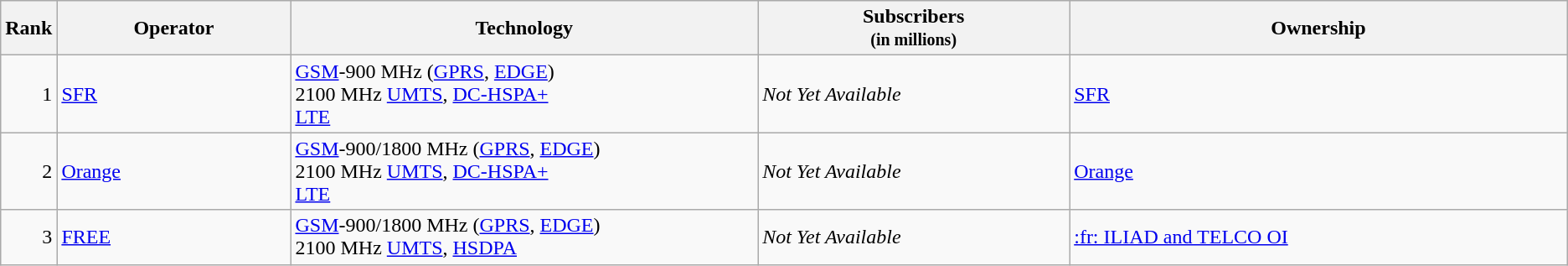<table class="wikitable">
<tr>
<th style="width:3%;">Rank</th>
<th style="width:15%;">Operator</th>
<th style="width:30%;">Technology</th>
<th style="width:20%;">Subscribers<br><small>(in millions)</small></th>
<th style="width:32%;">Ownership</th>
</tr>
<tr>
<td align=right>1</td>
<td><a href='#'>SFR</a></td>
<td><a href='#'>GSM</a>-900 MHz (<a href='#'>GPRS</a>, <a href='#'>EDGE</a>)<br>2100 MHz <a href='#'>UMTS</a>, <a href='#'>DC-HSPA+</a><br><a href='#'>LTE</a></td>
<td><em>Not Yet Available</em></td>
<td><a href='#'>SFR</a></td>
</tr>
<tr>
<td align=right>2</td>
<td><a href='#'>Orange</a></td>
<td><a href='#'>GSM</a>-900/1800 MHz (<a href='#'>GPRS</a>, <a href='#'>EDGE</a>)<br>2100 MHz <a href='#'>UMTS</a>, <a href='#'>DC-HSPA+</a><br><a href='#'>LTE</a></td>
<td><em>Not Yet Available</em></td>
<td><a href='#'>Orange</a></td>
</tr>
<tr>
<td align=right>3</td>
<td><a href='#'>FREE</a></td>
<td><a href='#'>GSM</a>-900/1800 MHz (<a href='#'>GPRS</a>, <a href='#'>EDGE</a>)<br>2100 MHz <a href='#'>UMTS</a>, <a href='#'>HSDPA</a></td>
<td><em>Not Yet Available</em></td>
<td><a href='#'>:fr: ILIAD and TELCO OI</a></td>
</tr>
</table>
